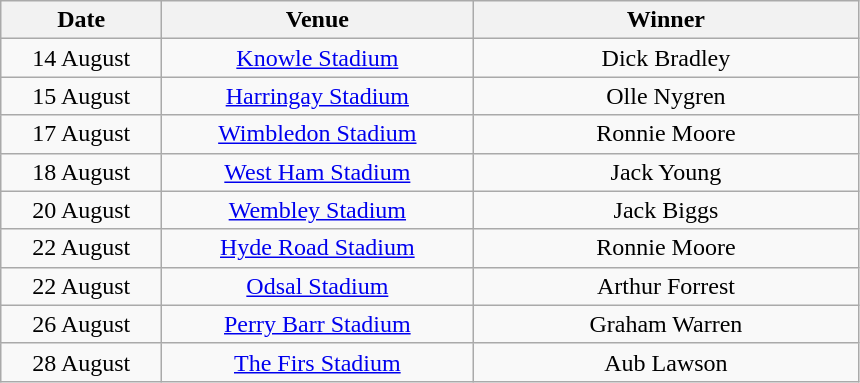<table class="wikitable" style="text-align:center">
<tr>
<th width=100>Date</th>
<th width=200>Venue</th>
<th width=250>Winner</th>
</tr>
<tr>
<td>14 August</td>
<td><a href='#'>Knowle Stadium</a></td>
<td>Dick Bradley</td>
</tr>
<tr>
<td>15 August</td>
<td><a href='#'>Harringay Stadium</a></td>
<td>Olle Nygren</td>
</tr>
<tr>
<td>17 August</td>
<td><a href='#'>Wimbledon Stadium</a></td>
<td>Ronnie Moore</td>
</tr>
<tr>
<td>18 August</td>
<td><a href='#'>West Ham Stadium</a></td>
<td>Jack Young</td>
</tr>
<tr>
<td>20 August</td>
<td><a href='#'>Wembley Stadium</a></td>
<td>Jack Biggs</td>
</tr>
<tr>
<td>22 August</td>
<td><a href='#'>Hyde Road Stadium</a></td>
<td>Ronnie Moore</td>
</tr>
<tr>
<td>22 August</td>
<td><a href='#'>Odsal Stadium</a></td>
<td>Arthur Forrest</td>
</tr>
<tr>
<td>26 August</td>
<td><a href='#'>Perry Barr Stadium</a></td>
<td>Graham Warren</td>
</tr>
<tr>
<td>28 August</td>
<td><a href='#'>The Firs Stadium</a></td>
<td>Aub Lawson</td>
</tr>
</table>
